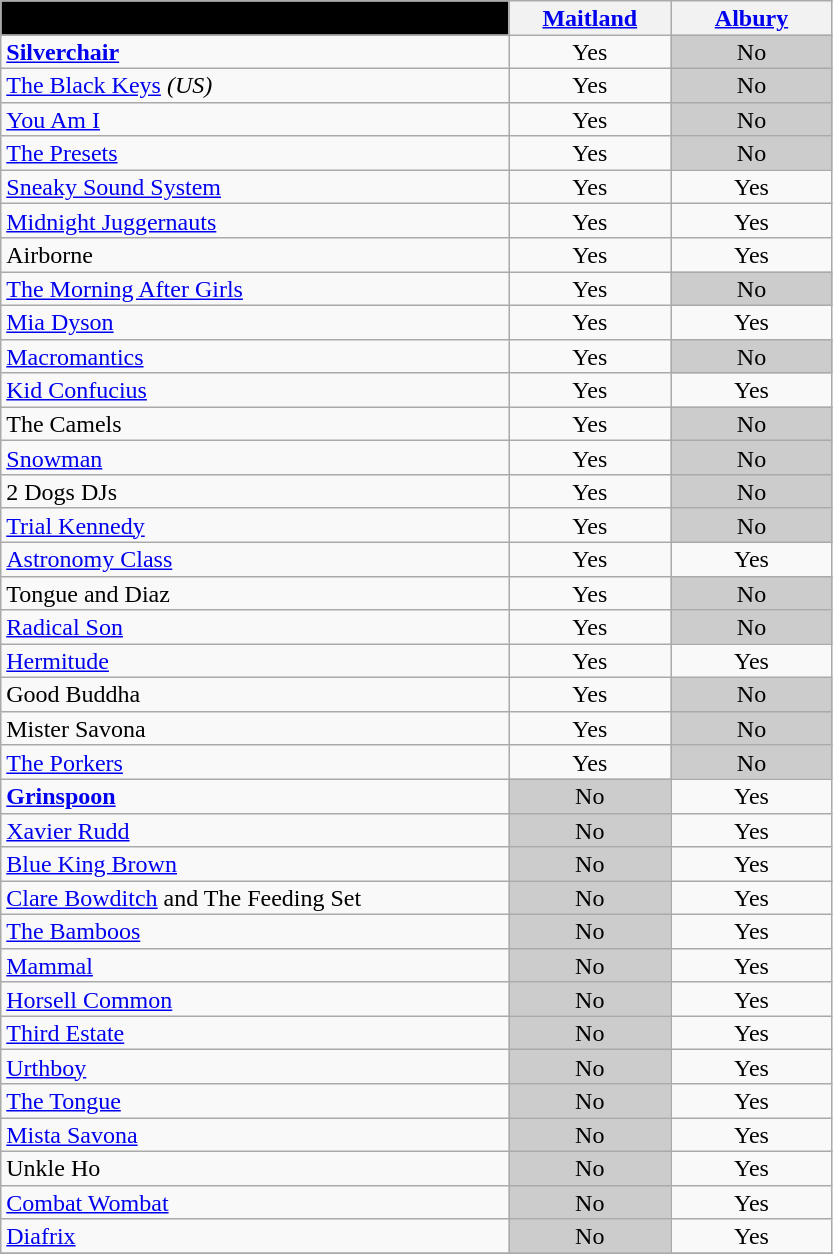<table class="wikitable sortable" style="line-height:0.95em;">
<tr>
<th style="background:#000; width:44%;"> </th>
<th style="width:14%;"><a href='#'>Maitland</a> </th>
<th style="width:14%;"><a href='#'>Albury</a> </th>
</tr>
<tr align=center>
<td align=left><strong><a href='#'>Silverchair</a></strong></td>
<td>Yes</td>
<td style="background:#ccc;">No</td>
</tr>
<tr align=center>
<td align=left><a href='#'>The Black Keys</a> <em>(US)</em></td>
<td>Yes</td>
<td style="background:#ccc;">No</td>
</tr>
<tr align=center>
<td align=left><a href='#'>You Am I</a></td>
<td>Yes</td>
<td style="background:#ccc;">No</td>
</tr>
<tr align=center>
<td align=left><a href='#'>The Presets</a></td>
<td>Yes</td>
<td style="background:#ccc;">No</td>
</tr>
<tr align=center>
<td align=left><a href='#'>Sneaky Sound System</a></td>
<td>Yes</td>
<td>Yes</td>
</tr>
<tr align=center>
<td align=left><a href='#'>Midnight Juggernauts</a></td>
<td>Yes</td>
<td>Yes</td>
</tr>
<tr align=center>
<td align=left>Airborne</td>
<td>Yes</td>
<td>Yes</td>
</tr>
<tr align=center>
<td align=left><a href='#'>The Morning After Girls</a></td>
<td>Yes</td>
<td style="background:#ccc;">No</td>
</tr>
<tr align=center>
<td align=left><a href='#'>Mia Dyson</a></td>
<td>Yes</td>
<td>Yes</td>
</tr>
<tr align=center>
<td align=left><a href='#'>Macromantics</a></td>
<td>Yes</td>
<td style="background:#ccc;">No</td>
</tr>
<tr align=center>
<td align=left><a href='#'>Kid Confucius</a></td>
<td>Yes</td>
<td>Yes</td>
</tr>
<tr align=center>
<td align=left>The Camels</td>
<td>Yes</td>
<td style="background:#ccc;">No</td>
</tr>
<tr align=center>
<td align=left><a href='#'>Snowman</a></td>
<td>Yes</td>
<td style="background:#ccc;">No</td>
</tr>
<tr align=center>
<td align=left>2 Dogs DJs</td>
<td>Yes</td>
<td style="background:#ccc;">No</td>
</tr>
<tr align=center>
<td align=left><a href='#'>Trial Kennedy</a></td>
<td>Yes</td>
<td style="background:#ccc;">No</td>
</tr>
<tr align=center>
<td align=left><a href='#'>Astronomy Class</a></td>
<td>Yes</td>
<td>Yes</td>
</tr>
<tr align=center>
<td align=left>Tongue and Diaz</td>
<td>Yes</td>
<td style="background:#ccc;">No</td>
</tr>
<tr align=center>
<td align=left><a href='#'>Radical Son</a></td>
<td>Yes</td>
<td style="background:#ccc;">No</td>
</tr>
<tr align=center>
<td align=left><a href='#'>Hermitude</a></td>
<td>Yes</td>
<td>Yes</td>
</tr>
<tr align=center>
<td align=left>Good Buddha</td>
<td>Yes</td>
<td style="background:#ccc;">No</td>
</tr>
<tr align=center>
<td align=left>Mister Savona</td>
<td>Yes</td>
<td style="background:#ccc;">No</td>
</tr>
<tr align=center>
<td align=left><a href='#'>The Porkers</a></td>
<td>Yes</td>
<td style="background:#ccc;">No</td>
</tr>
<tr align=center>
<td align=left><strong><a href='#'>Grinspoon</a></strong></td>
<td style="background:#ccc;">No</td>
<td>Yes</td>
</tr>
<tr align=center>
<td align=left><a href='#'>Xavier Rudd</a></td>
<td style="background:#ccc;">No</td>
<td>Yes</td>
</tr>
<tr align=center>
<td align=left><a href='#'>Blue King Brown</a></td>
<td style="background:#ccc;">No</td>
<td>Yes</td>
</tr>
<tr align=center>
<td align=left><a href='#'>Clare Bowditch</a> and The Feeding Set</td>
<td style="background:#ccc;">No</td>
<td>Yes</td>
</tr>
<tr align=center>
<td align=left><a href='#'>The Bamboos</a></td>
<td style="background:#ccc;">No</td>
<td>Yes</td>
</tr>
<tr align=center>
<td align=left><a href='#'>Mammal</a></td>
<td style="background:#ccc;">No</td>
<td>Yes</td>
</tr>
<tr align=center>
<td align=left><a href='#'>Horsell Common</a></td>
<td style="background:#ccc;">No</td>
<td>Yes</td>
</tr>
<tr align=center>
<td align=left><a href='#'>Third Estate</a></td>
<td style="background:#ccc;">No</td>
<td>Yes</td>
</tr>
<tr align=center>
<td align=left><a href='#'>Urthboy</a></td>
<td style="background:#ccc;">No</td>
<td>Yes</td>
</tr>
<tr align=center>
<td align=left><a href='#'>The Tongue</a></td>
<td style="background:#ccc;">No</td>
<td>Yes</td>
</tr>
<tr align=center>
<td align=left><a href='#'>Mista Savona</a></td>
<td style="background:#ccc;">No</td>
<td>Yes</td>
</tr>
<tr align=center>
<td align=left>Unkle Ho</td>
<td style="background:#ccc;">No</td>
<td>Yes</td>
</tr>
<tr align=center>
<td align=left><a href='#'>Combat Wombat</a></td>
<td style="background:#ccc;">No</td>
<td>Yes</td>
</tr>
<tr align=center>
<td align=left><a href='#'>Diafrix</a></td>
<td style="background:#ccc;">No</td>
<td>Yes</td>
</tr>
<tr align=center>
</tr>
</table>
